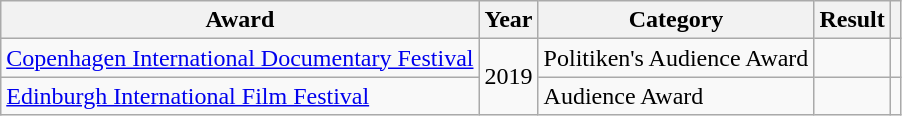<table class="wikitable">
<tr>
<th>Award</th>
<th>Year</th>
<th>Category</th>
<th>Result</th>
<th></th>
</tr>
<tr>
<td><a href='#'>Copenhagen International Documentary Festival</a></td>
<td rowspan="2">2019</td>
<td>Politiken's Audience Award</td>
<td></td>
<td></td>
</tr>
<tr>
<td><a href='#'>Edinburgh International Film Festival</a></td>
<td>Audience Award</td>
<td></td>
<td></td>
</tr>
</table>
